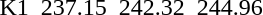<table>
<tr>
<td>K1</td>
<td></td>
<td>237.15</td>
<td></td>
<td>242.32</td>
<td></td>
<td>244.96</td>
</tr>
</table>
